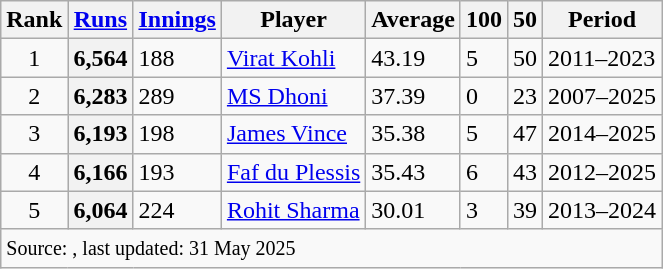<table class="wikitable sortable" style="text-align:centre;">
<tr>
<th scope="col">Rank</th>
<th scope="col"><a href='#'>Runs</a></th>
<th scope="col"><a href='#'>Innings</a></th>
<th scope="col">Player</th>
<th scope="col">Average</th>
<th scope="col">100</th>
<th scope="col">50</th>
<th scope="col">Period</th>
</tr>
<tr>
<td align=center>1</td>
<th>6,564</th>
<td>188</td>
<td> <a href='#'>Virat Kohli</a></td>
<td>43.19</td>
<td>5</td>
<td>50</td>
<td>2011–2023</td>
</tr>
<tr>
<td align=center>2</td>
<th>6,283</th>
<td>289</td>
<td> <a href='#'>MS Dhoni</a></td>
<td>37.39</td>
<td>0</td>
<td>23</td>
<td>2007–2025</td>
</tr>
<tr>
<td align=center>3</td>
<th>6,193</th>
<td>198</td>
<td> <a href='#'>James Vince</a></td>
<td>35.38</td>
<td>5</td>
<td>47</td>
<td>2014–2025</td>
</tr>
<tr>
<td align=center>4</td>
<th>6,166</th>
<td>193</td>
<td> <a href='#'>Faf du Plessis</a></td>
<td>35.43</td>
<td>6</td>
<td>43</td>
<td>2012–2025</td>
</tr>
<tr>
<td align=center>5</td>
<th>6,064</th>
<td>224</td>
<td> <a href='#'>Rohit Sharma</a></td>
<td>30.01</td>
<td>3</td>
<td>39</td>
<td>2013–2024</td>
</tr>
<tr>
<td colspan="10"><small>Source: , last updated: 31 May 2025</small></td>
</tr>
</table>
